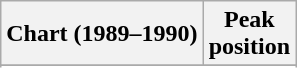<table class="wikitable sortable">
<tr>
<th align="left">Chart (1989–1990)</th>
<th align="center">Peak<br>position</th>
</tr>
<tr>
</tr>
<tr>
</tr>
</table>
